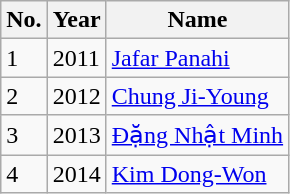<table class="wikitable">
<tr>
<th>No.</th>
<th>Year</th>
<th>Name</th>
</tr>
<tr>
<td>1</td>
<td>2011</td>
<td><a href='#'>Jafar Panahi</a></td>
</tr>
<tr>
<td>2</td>
<td>2012</td>
<td><a href='#'>Chung Ji-Young</a></td>
</tr>
<tr>
<td>3</td>
<td>2013</td>
<td><a href='#'>Đặng Nhật Minh</a></td>
</tr>
<tr>
<td>4</td>
<td>2014</td>
<td><a href='#'>Kim Dong-Won</a></td>
</tr>
</table>
